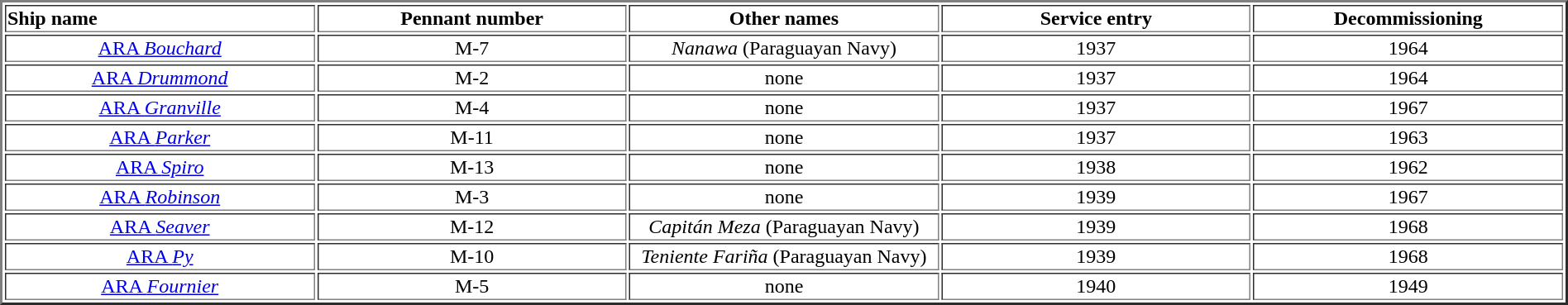<table width="100%" border="2">
<tr>
<th width="16%" align="left">Ship name</th>
<th width="16%" align="center">Pennant number</th>
<th width="16%" align="center">Other names</th>
<th width="16%" align="center">Service entry</th>
<th width="16%" align="center">Decommissioning</th>
</tr>
<tr>
<td align="center"><a href='#'>ARA <em>Bouchard</em></a></td>
<td align="center">M-7</td>
<td align="center"><em>Nanawa</em> (Paraguayan Navy)</td>
<td align="center">1937</td>
<td align="center">1964</td>
</tr>
<tr>
<td align="center"><a href='#'>ARA <em>Drummond</em></a></td>
<td align="center">M-2</td>
<td align="center">none</td>
<td align="center">1937</td>
<td align="center">1964</td>
</tr>
<tr>
<td align="center"><a href='#'>ARA <em>Granville</em></a></td>
<td align="center">M-4</td>
<td align="center">none</td>
<td align="center">1937</td>
<td align="center">1967</td>
</tr>
<tr>
<td align="center"><a href='#'>ARA <em>Parker</em></a></td>
<td align="center">M-11</td>
<td align="center">none</td>
<td align="center">1937</td>
<td align="center">1963</td>
</tr>
<tr>
<td align="center"><a href='#'>ARA <em>Spiro</em></a></td>
<td align="center">M-13</td>
<td align="center">none</td>
<td align="center">1938</td>
<td align="center">1962</td>
</tr>
<tr>
<td align="center"><a href='#'>ARA <em>Robinson</em></a></td>
<td align="center">M-3</td>
<td align="center">none</td>
<td align="center">1939</td>
<td align="center">1967</td>
</tr>
<tr>
<td align="center"><a href='#'>ARA <em>Seaver</em></a></td>
<td align="center">M-12</td>
<td align="center"><em>Capitán Meza</em> (Paraguayan Navy)</td>
<td align="center">1939</td>
<td align="center">1968</td>
</tr>
<tr>
<td align="center"><a href='#'>ARA <em>Py</em></a></td>
<td align="center">M-10</td>
<td align="center"><em>Teniente Fariña</em> (Paraguayan Navy)</td>
<td align="center">1939</td>
<td align="center">1968</td>
</tr>
<tr>
<td align="center"><a href='#'>ARA <em>Fournier</em></a></td>
<td align="center">M-5</td>
<td align="center">none</td>
<td align="center">1940</td>
<td align="center">1949</td>
</tr>
</table>
